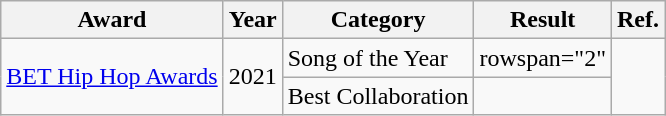<table class="wikitable">
<tr>
<th>Award</th>
<th>Year</th>
<th>Category</th>
<th>Result</th>
<th>Ref.</th>
</tr>
<tr>
<td rowspan="2"><a href='#'>BET Hip Hop Awards</a></td>
<td rowspan="2">2021</td>
<td>Song of the Year</td>
<td>rowspan="2" </td>
<td rowspan="2"></td>
</tr>
<tr>
<td>Best Collaboration</td>
</tr>
</table>
